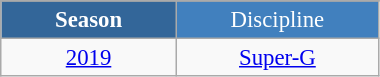<table class="wikitable"  style="font-size:95%; text-align:center; border:gray solid 1px; width:20%;">
<tr style="background:#369; color:white;">
</tr>
<tr>
<td style="background:#369; color:white; width:10%;"><strong>Season</strong></td>
<td style="background:#4180be; color:white; width:10%;">Discipline</td>
</tr>
<tr>
<td><a href='#'>2019</a></td>
<td><a href='#'>Super-G</a></td>
</tr>
</table>
